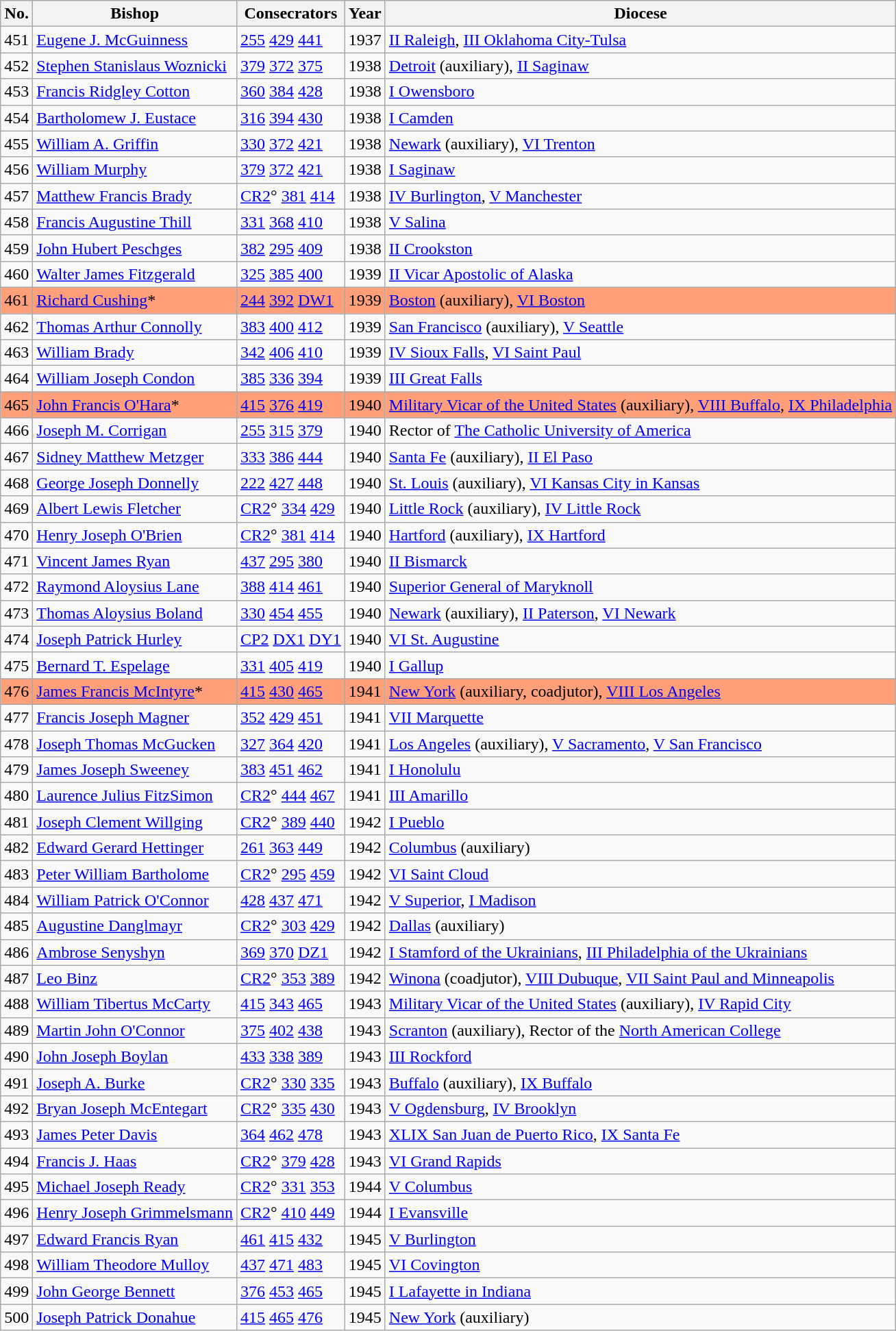<table class="wikitable">
<tr>
<th>No.</th>
<th>Bishop</th>
<th>Consecrators</th>
<th>Year</th>
<th>Diocese</th>
</tr>
<tr>
<td>451</td>
<td><a href='#'>Eugene J. McGuinness</a></td>
<td><a href='#'>255</a> <a href='#'>429</a> <a href='#'>441</a></td>
<td>1937</td>
<td><a href='#'>II Raleigh</a>, <a href='#'>III Oklahoma City-Tulsa</a></td>
</tr>
<tr>
<td>452</td>
<td><a href='#'>Stephen Stanislaus Woznicki</a></td>
<td><a href='#'>379</a> <a href='#'>372</a> <a href='#'>375</a></td>
<td>1938</td>
<td><a href='#'>Detroit</a> (auxiliary), <a href='#'>II Saginaw</a></td>
</tr>
<tr>
<td>453</td>
<td><a href='#'>Francis Ridgley Cotton</a></td>
<td><a href='#'>360</a> <a href='#'>384</a> <a href='#'>428</a></td>
<td>1938</td>
<td><a href='#'>I Owensboro</a></td>
</tr>
<tr>
<td>454</td>
<td><a href='#'>Bartholomew J. Eustace</a></td>
<td><a href='#'>316</a> <a href='#'>394</a> <a href='#'>430</a></td>
<td>1938</td>
<td><a href='#'>I Camden</a></td>
</tr>
<tr>
<td>455</td>
<td><a href='#'>William A. Griffin</a></td>
<td><a href='#'>330</a> <a href='#'>372</a> <a href='#'>421</a></td>
<td>1938</td>
<td><a href='#'>Newark</a> (auxiliary), <a href='#'>VI Trenton</a></td>
</tr>
<tr>
<td>456</td>
<td><a href='#'>William Murphy</a></td>
<td><a href='#'>379</a> <a href='#'>372</a> <a href='#'>421</a></td>
<td>1938</td>
<td><a href='#'>I Saginaw</a></td>
</tr>
<tr>
<td>457</td>
<td><a href='#'>Matthew Francis Brady</a></td>
<td><a href='#'>CR2</a>° <a href='#'>381</a> <a href='#'>414</a></td>
<td>1938</td>
<td><a href='#'>IV Burlington</a>, <a href='#'>V Manchester</a></td>
</tr>
<tr>
<td>458</td>
<td><a href='#'>Francis Augustine Thill</a></td>
<td><a href='#'>331</a> <a href='#'>368</a> <a href='#'>410</a></td>
<td>1938</td>
<td><a href='#'>V Salina</a></td>
</tr>
<tr>
<td>459</td>
<td><a href='#'>John Hubert Peschges</a></td>
<td><a href='#'>382</a> <a href='#'>295</a> <a href='#'>409</a></td>
<td>1938</td>
<td><a href='#'>II Crookston</a></td>
</tr>
<tr>
<td>460</td>
<td><a href='#'>Walter James Fitzgerald</a></td>
<td><a href='#'>325</a> <a href='#'>385</a> <a href='#'>400</a></td>
<td>1939</td>
<td><a href='#'>II Vicar Apostolic of Alaska</a></td>
</tr>
<tr bgcolor="#FFA07A">
<td>461</td>
<td><a href='#'>Richard Cushing</a>*</td>
<td><a href='#'>244</a> <a href='#'>392</a> <a href='#'>DW1</a></td>
<td>1939</td>
<td><a href='#'>Boston</a> (auxiliary), <a href='#'>VI Boston</a></td>
</tr>
<tr>
<td>462</td>
<td><a href='#'>Thomas Arthur Connolly</a></td>
<td><a href='#'>383</a> <a href='#'>400</a> <a href='#'>412</a></td>
<td>1939</td>
<td><a href='#'>San Francisco</a> (auxiliary), <a href='#'>V Seattle</a></td>
</tr>
<tr>
<td>463</td>
<td><a href='#'>William Brady</a></td>
<td><a href='#'>342</a> <a href='#'>406</a> <a href='#'>410</a></td>
<td>1939</td>
<td><a href='#'>IV Sioux Falls</a>, <a href='#'>VI Saint Paul</a></td>
</tr>
<tr>
<td>464</td>
<td><a href='#'>William Joseph Condon</a></td>
<td><a href='#'>385</a> <a href='#'>336</a> <a href='#'>394</a></td>
<td>1939</td>
<td><a href='#'>III Great Falls</a></td>
</tr>
<tr bgcolor="#FFA07A">
<td>465</td>
<td><a href='#'>John Francis O'Hara</a>*</td>
<td><a href='#'>415</a> <a href='#'>376</a> <a href='#'>419</a></td>
<td>1940</td>
<td><a href='#'>Military Vicar of the United States</a> (auxiliary), <a href='#'>VIII Buffalo</a>, <a href='#'>IX Philadelphia</a></td>
</tr>
<tr>
<td>466</td>
<td><a href='#'>Joseph M. Corrigan</a></td>
<td><a href='#'>255</a> <a href='#'>315</a> <a href='#'>379</a></td>
<td>1940</td>
<td>Rector of <a href='#'>The Catholic University of America</a></td>
</tr>
<tr>
<td>467</td>
<td><a href='#'>Sidney Matthew Metzger</a></td>
<td><a href='#'>333</a> <a href='#'>386</a> <a href='#'>444</a></td>
<td>1940</td>
<td><a href='#'>Santa Fe</a> (auxiliary), <a href='#'>II El Paso</a></td>
</tr>
<tr>
<td>468</td>
<td><a href='#'>George Joseph Donnelly</a></td>
<td><a href='#'>222</a> <a href='#'>427</a> <a href='#'>448</a></td>
<td>1940</td>
<td><a href='#'>St. Louis</a> (auxiliary), <a href='#'>VI Kansas City in Kansas</a></td>
</tr>
<tr>
<td>469</td>
<td><a href='#'>Albert Lewis Fletcher</a></td>
<td><a href='#'>CR2</a>° <a href='#'>334</a> <a href='#'>429</a></td>
<td>1940</td>
<td><a href='#'>Little Rock</a> (auxiliary), <a href='#'>IV Little Rock</a></td>
</tr>
<tr>
<td>470</td>
<td><a href='#'>Henry Joseph O'Brien</a></td>
<td><a href='#'>CR2</a>° <a href='#'>381</a> <a href='#'>414</a></td>
<td>1940</td>
<td><a href='#'>Hartford</a> (auxiliary), <a href='#'>IX Hartford</a></td>
</tr>
<tr>
<td>471</td>
<td><a href='#'>Vincent James Ryan</a></td>
<td><a href='#'>437</a> <a href='#'>295</a> <a href='#'>380</a></td>
<td>1940</td>
<td><a href='#'>II Bismarck</a></td>
</tr>
<tr>
<td>472</td>
<td><a href='#'>Raymond Aloysius Lane</a></td>
<td><a href='#'>388</a> <a href='#'>414</a> <a href='#'>461</a></td>
<td>1940</td>
<td><a href='#'>Superior General of Maryknoll</a></td>
</tr>
<tr>
<td>473</td>
<td><a href='#'>Thomas Aloysius Boland</a></td>
<td><a href='#'>330</a> <a href='#'>454</a> <a href='#'>455</a></td>
<td>1940</td>
<td><a href='#'>Newark</a> (auxiliary), <a href='#'>II Paterson</a>, <a href='#'>VI Newark</a></td>
</tr>
<tr>
<td>474</td>
<td><a href='#'>Joseph Patrick Hurley</a></td>
<td><a href='#'>CP2</a> <a href='#'>DX1</a> <a href='#'>DY1</a></td>
<td>1940</td>
<td><a href='#'>VI St. Augustine</a></td>
</tr>
<tr>
<td>475</td>
<td><a href='#'>Bernard T. Espelage</a></td>
<td><a href='#'>331</a> <a href='#'>405</a> <a href='#'>419</a></td>
<td>1940</td>
<td><a href='#'>I Gallup</a></td>
</tr>
<tr bgcolor="#FFA07A">
<td>476</td>
<td><a href='#'>James Francis McIntyre</a>*</td>
<td><a href='#'>415</a> <a href='#'>430</a> <a href='#'>465</a></td>
<td>1941</td>
<td><a href='#'>New York</a> (auxiliary, coadjutor), <a href='#'>VIII Los Angeles</a></td>
</tr>
<tr>
<td>477</td>
<td><a href='#'>Francis Joseph Magner</a></td>
<td><a href='#'>352</a> <a href='#'>429</a> <a href='#'>451</a></td>
<td>1941</td>
<td><a href='#'>VII Marquette</a></td>
</tr>
<tr>
<td>478</td>
<td><a href='#'>Joseph Thomas McGucken</a></td>
<td><a href='#'>327</a> <a href='#'>364</a> <a href='#'>420</a></td>
<td>1941</td>
<td><a href='#'>Los Angeles</a> (auxiliary), <a href='#'>V Sacramento</a>, <a href='#'>V San Francisco</a></td>
</tr>
<tr>
<td>479</td>
<td><a href='#'>James Joseph Sweeney</a></td>
<td><a href='#'>383</a> <a href='#'>451</a> <a href='#'>462</a></td>
<td>1941</td>
<td><a href='#'>I Honolulu</a></td>
</tr>
<tr>
<td>480</td>
<td><a href='#'>Laurence Julius FitzSimon</a></td>
<td><a href='#'>CR2</a>° <a href='#'>444</a> <a href='#'>467</a></td>
<td>1941</td>
<td><a href='#'>III Amarillo</a></td>
</tr>
<tr>
<td>481</td>
<td><a href='#'>Joseph Clement Willging</a></td>
<td><a href='#'>CR2</a>° <a href='#'>389</a> <a href='#'>440</a></td>
<td>1942</td>
<td><a href='#'>I Pueblo</a></td>
</tr>
<tr>
<td>482</td>
<td><a href='#'>Edward Gerard Hettinger</a></td>
<td><a href='#'>261</a> <a href='#'>363</a> <a href='#'>449</a></td>
<td>1942</td>
<td><a href='#'>Columbus</a> (auxiliary)</td>
</tr>
<tr>
<td>483</td>
<td><a href='#'>Peter William Bartholome</a></td>
<td><a href='#'>CR2</a>° <a href='#'>295</a> <a href='#'>459</a></td>
<td>1942</td>
<td><a href='#'>VI Saint Cloud</a></td>
</tr>
<tr>
<td>484</td>
<td><a href='#'>William Patrick O'Connor</a></td>
<td><a href='#'>428</a> <a href='#'>437</a> <a href='#'>471</a></td>
<td>1942</td>
<td><a href='#'>V Superior</a>, <a href='#'>I Madison</a></td>
</tr>
<tr>
<td>485</td>
<td><a href='#'>Augustine Danglmayr</a></td>
<td><a href='#'>CR2</a>° <a href='#'>303</a> <a href='#'>429</a></td>
<td>1942</td>
<td><a href='#'>Dallas</a> (auxiliary)</td>
</tr>
<tr>
<td>486</td>
<td><a href='#'>Ambrose Senyshyn</a></td>
<td><a href='#'>369</a> <a href='#'>370</a> <a href='#'>DZ1</a></td>
<td>1942</td>
<td><a href='#'>I Stamford of the Ukrainians</a>, <a href='#'>III Philadelphia of the Ukrainians</a></td>
</tr>
<tr>
<td>487</td>
<td><a href='#'>Leo Binz</a></td>
<td><a href='#'>CR2</a>° <a href='#'>353</a> <a href='#'>389</a></td>
<td>1942</td>
<td><a href='#'>Winona</a> (coadjutor), <a href='#'>VIII Dubuque</a>, <a href='#'>VII Saint Paul and Minneapolis</a></td>
</tr>
<tr>
<td>488</td>
<td><a href='#'>William Tibertus McCarty</a></td>
<td><a href='#'>415</a> <a href='#'>343</a> <a href='#'>465</a></td>
<td>1943</td>
<td><a href='#'>Military Vicar of the United States</a> (auxiliary), <a href='#'>IV Rapid City</a></td>
</tr>
<tr>
<td>489</td>
<td><a href='#'>Martin John O'Connor</a></td>
<td><a href='#'>375</a> <a href='#'>402</a> <a href='#'>438</a></td>
<td>1943</td>
<td><a href='#'>Scranton</a> (auxiliary), Rector of the <a href='#'>North American College</a></td>
</tr>
<tr>
<td>490</td>
<td><a href='#'>John Joseph Boylan</a></td>
<td><a href='#'>433</a> <a href='#'>338</a> <a href='#'>389</a></td>
<td>1943</td>
<td><a href='#'>III Rockford</a></td>
</tr>
<tr>
<td>491</td>
<td><a href='#'>Joseph A. Burke</a></td>
<td><a href='#'>CR2</a>° <a href='#'>330</a> <a href='#'>335</a></td>
<td>1943</td>
<td><a href='#'>Buffalo</a> (auxiliary), <a href='#'>IX Buffalo</a></td>
</tr>
<tr>
<td>492</td>
<td><a href='#'>Bryan Joseph McEntegart</a></td>
<td><a href='#'>CR2</a>° <a href='#'>335</a> <a href='#'>430</a></td>
<td>1943</td>
<td><a href='#'>V Ogdensburg</a>, <a href='#'>IV Brooklyn</a></td>
</tr>
<tr>
<td>493</td>
<td><a href='#'>James Peter Davis</a></td>
<td><a href='#'>364</a> <a href='#'>462</a> <a href='#'>478</a></td>
<td>1943</td>
<td><a href='#'>XLIX San Juan de Puerto Rico</a>, <a href='#'>IX Santa Fe</a></td>
</tr>
<tr>
<td>494</td>
<td><a href='#'>Francis J. Haas</a></td>
<td><a href='#'>CR2</a>° <a href='#'>379</a> <a href='#'>428</a></td>
<td>1943</td>
<td><a href='#'>VI Grand Rapids</a></td>
</tr>
<tr>
<td>495</td>
<td><a href='#'>Michael Joseph Ready</a></td>
<td><a href='#'>CR2</a>° <a href='#'>331</a> <a href='#'>353</a></td>
<td>1944</td>
<td><a href='#'>V Columbus</a></td>
</tr>
<tr>
<td>496</td>
<td><a href='#'>Henry Joseph Grimmelsmann</a></td>
<td><a href='#'>CR2</a>° <a href='#'>410</a> <a href='#'>449</a></td>
<td>1944</td>
<td><a href='#'>I Evansville</a></td>
</tr>
<tr>
<td>497</td>
<td><a href='#'>Edward Francis Ryan</a></td>
<td><a href='#'>461</a> <a href='#'>415</a> <a href='#'>432</a></td>
<td>1945</td>
<td><a href='#'>V Burlington</a></td>
</tr>
<tr>
<td>498</td>
<td><a href='#'>William Theodore Mulloy</a></td>
<td><a href='#'>437</a> <a href='#'>471</a> <a href='#'>483</a></td>
<td>1945</td>
<td><a href='#'>VI Covington</a></td>
</tr>
<tr>
<td>499</td>
<td><a href='#'>John George Bennett</a></td>
<td><a href='#'>376</a> <a href='#'>453</a> <a href='#'>465</a></td>
<td>1945</td>
<td><a href='#'>I Lafayette in Indiana</a></td>
</tr>
<tr>
<td>500</td>
<td><a href='#'>Joseph Patrick Donahue</a></td>
<td><a href='#'>415</a> <a href='#'>465</a> <a href='#'>476</a></td>
<td>1945</td>
<td><a href='#'>New York</a> (auxiliary)</td>
</tr>
</table>
